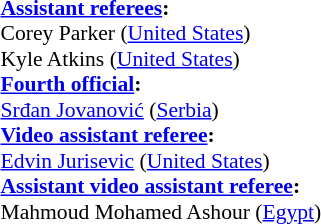<table width=50% style="font-size:90%">
<tr>
<td><br><strong><a href='#'>Assistant referees</a>:</strong>
<br>Corey Parker (<a href='#'>United States</a>)
<br>Kyle Atkins (<a href='#'>United States</a>)
<br><strong><a href='#'>Fourth official</a>:</strong>
<br><a href='#'>Srđan Jovanović</a> (<a href='#'>Serbia</a>)
<br><strong><a href='#'>Video assistant referee</a>:</strong>
<br><a href='#'>Edvin Jurisevic</a> (<a href='#'>United States</a>)
<br><strong><a href='#'>Assistant video assistant referee</a>:</strong>
<br>Mahmoud Mohamed Ashour (<a href='#'>Egypt</a>)</td>
</tr>
</table>
